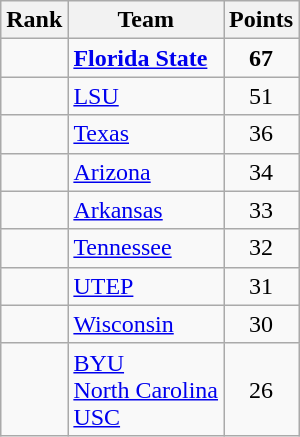<table class="wikitable sortable" style="text-align:center">
<tr>
<th>Rank</th>
<th>Team</th>
<th>Points</th>
</tr>
<tr>
<td></td>
<td align="left"><strong><a href='#'>Florida State</a></strong></td>
<td><strong>67</strong></td>
</tr>
<tr>
<td></td>
<td align="left"><a href='#'>LSU</a></td>
<td>51</td>
</tr>
<tr>
<td></td>
<td align="left"><a href='#'>Texas</a></td>
<td>36</td>
</tr>
<tr>
<td></td>
<td align="left"><a href='#'>Arizona</a></td>
<td>34</td>
</tr>
<tr>
<td></td>
<td align="left"><a href='#'>Arkansas</a></td>
<td>33</td>
</tr>
<tr>
<td></td>
<td align="left"><a href='#'>Tennessee</a></td>
<td>32</td>
</tr>
<tr>
<td></td>
<td align="left"><a href='#'>UTEP</a></td>
<td>31</td>
</tr>
<tr>
<td></td>
<td align="left"><a href='#'>Wisconsin</a></td>
<td>30</td>
</tr>
<tr>
<td></td>
<td align="left"><a href='#'>BYU</a><br><a href='#'>North Carolina</a><br><a href='#'>USC</a></td>
<td>26</td>
</tr>
</table>
